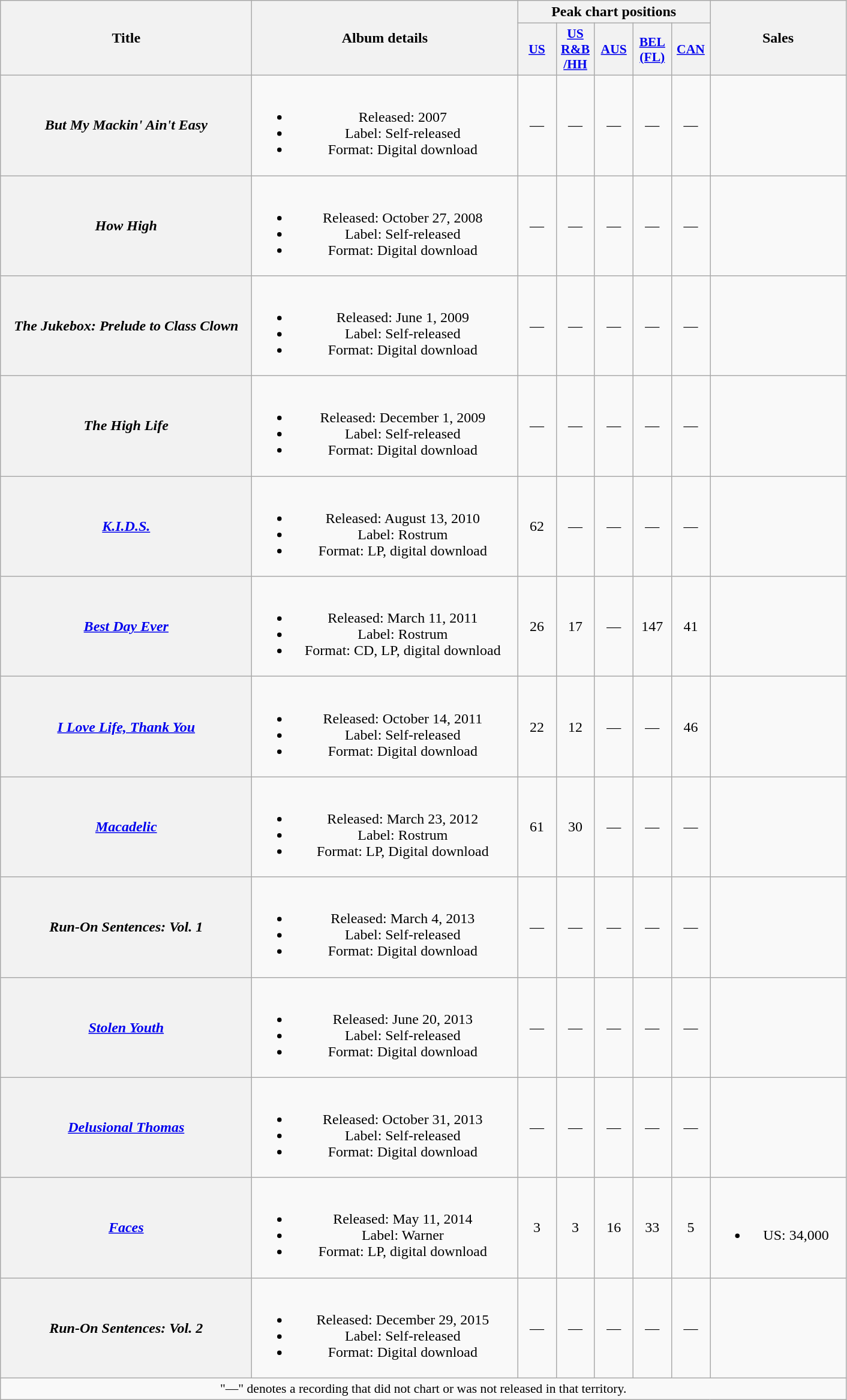<table class="wikitable plainrowheaders" style="text-align:center;">
<tr>
<th scope="col" rowspan="2" style="width:17em;">Title</th>
<th scope="col" rowspan="2" style="width:18em;">Album details</th>
<th scope="col" colspan="5">Peak chart positions</th>
<th scope="col" rowspan="2" style="width:9em;">Sales</th>
</tr>
<tr>
<th scope="col" style="width:2.5em;font-size:90%;"><a href='#'>US</a><br></th>
<th scope="col" style="width:2.5em;font-size:90%;"><a href='#'>US<br>R&B<br>/HH</a><br></th>
<th scope="col" style="width:2.5em;font-size:90%;"><a href='#'>AUS</a><br></th>
<th scope="col" style="width:2.5em;font-size:90%;"><a href='#'>BEL<br>(FL)</a><br></th>
<th scope="col" style="width:2.5em;font-size:90%;"><a href='#'>CAN</a><br></th>
</tr>
<tr>
<th scope="row"><em>But My Mackin' Ain't Easy</em><br></th>
<td><br><ul><li>Released: 2007</li><li>Label: Self-released</li><li>Format: Digital download</li></ul></td>
<td>—</td>
<td>—</td>
<td>—</td>
<td>—</td>
<td>—</td>
<td></td>
</tr>
<tr>
<th scope="row"><em>How High</em><br></th>
<td><br><ul><li>Released: October 27, 2008</li><li>Label: Self-released</li><li>Format: Digital download</li></ul></td>
<td>—</td>
<td>—</td>
<td>—</td>
<td>—</td>
<td>—</td>
<td></td>
</tr>
<tr>
<th scope="row"><em>The Jukebox: Prelude to Class Clown</em></th>
<td><br><ul><li>Released: June 1, 2009</li><li>Label: Self-released</li><li>Format: Digital download</li></ul></td>
<td>—</td>
<td>—</td>
<td>—</td>
<td>—</td>
<td>—</td>
<td></td>
</tr>
<tr>
<th scope="row"><em>The High Life</em></th>
<td><br><ul><li>Released: December 1, 2009</li><li>Label: Self-released</li><li>Format: Digital download</li></ul></td>
<td>—</td>
<td>—</td>
<td>—</td>
<td>—</td>
<td>—</td>
<td></td>
</tr>
<tr>
<th scope="row"><em><a href='#'>K.I.D.S.</a></em></th>
<td><br><ul><li>Released: August 13, 2010</li><li>Label: Rostrum</li><li>Format: LP, digital download</li></ul></td>
<td>62</td>
<td>—</td>
<td>—</td>
<td>—</td>
<td>—</td>
<td></td>
</tr>
<tr>
<th scope="row"><em><a href='#'>Best Day Ever</a></em></th>
<td><br><ul><li>Released: March 11, 2011</li><li>Label: Rostrum</li><li>Format: CD, LP, digital download</li></ul></td>
<td>26</td>
<td>17</td>
<td>—</td>
<td>147</td>
<td>41</td>
<td></td>
</tr>
<tr>
<th scope="row"><em><a href='#'>I Love Life, Thank You</a></em></th>
<td><br><ul><li>Released: October 14, 2011</li><li>Label: Self-released</li><li>Format: Digital download</li></ul></td>
<td>22</td>
<td>12</td>
<td>—</td>
<td>—</td>
<td>46</td>
<td></td>
</tr>
<tr>
<th scope="row"><em><a href='#'>Macadelic</a></em></th>
<td><br><ul><li>Released: March 23, 2012</li><li>Label: Rostrum</li><li>Format: LP, Digital download</li></ul></td>
<td>61</td>
<td>30</td>
<td>—</td>
<td>—</td>
<td>—</td>
<td></td>
</tr>
<tr>
<th scope="row"><em>Run-On Sentences: Vol. 1</em><br></th>
<td><br><ul><li>Released: March 4, 2013</li><li>Label: Self-released</li><li>Format: Digital download</li></ul></td>
<td>—</td>
<td>—</td>
<td>—</td>
<td>—</td>
<td>—</td>
<td></td>
</tr>
<tr>
<th scope="row"><em><a href='#'>Stolen Youth</a></em><br></th>
<td><br><ul><li>Released: June 20, 2013</li><li>Label: Self-released</li><li>Format: Digital download</li></ul></td>
<td>—</td>
<td>—</td>
<td>—</td>
<td>—</td>
<td>—</td>
<td></td>
</tr>
<tr>
<th scope="row"><em><a href='#'>Delusional Thomas</a></em><br></th>
<td><br><ul><li>Released: October 31, 2013</li><li>Label: Self-released</li><li>Format: Digital download</li></ul></td>
<td>—</td>
<td>—</td>
<td>—</td>
<td>—</td>
<td>—</td>
<td></td>
</tr>
<tr>
<th scope="row"><em><a href='#'>Faces</a></em></th>
<td><br><ul><li>Released: May 11, 2014</li><li>Label: Warner</li><li>Format: LP, digital download</li></ul></td>
<td>3</td>
<td>3</td>
<td>16</td>
<td>33</td>
<td>5<br></td>
<td><br><ul><li>US: 34,000</li></ul></td>
</tr>
<tr>
<th scope="row"><em>Run-On Sentences: Vol. 2</em><br></th>
<td><br><ul><li>Released: December 29, 2015</li><li>Label: Self-released</li><li>Format: Digital download</li></ul></td>
<td>—</td>
<td>—</td>
<td>—</td>
<td>—</td>
<td>—</td>
<td></td>
</tr>
<tr>
<td colspan="8" style="font-size:90%">"—" denotes a recording that did not chart or was not released in that territory.</td>
</tr>
</table>
